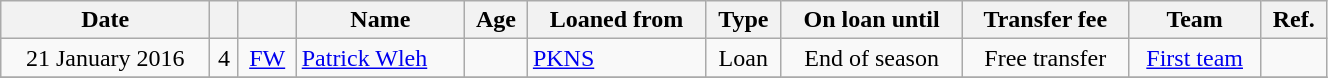<table class="wikitable sortable" style="width:70%; text-align:center; font-size:100%; text-align:centre">
<tr>
<th>Date</th>
<th></th>
<th></th>
<th>Name</th>
<th>Age</th>
<th>Loaned from</th>
<th>Type</th>
<th>On loan until</th>
<th>Transfer fee</th>
<th>Team</th>
<th>Ref.</th>
</tr>
<tr>
<td>21 January 2016</td>
<td>4</td>
<td><a href='#'>FW</a></td>
<td style="text-align:left"> <a href='#'>Patrick Wleh</a></td>
<td></td>
<td style="text-align:left"> <a href='#'>PKNS</a></td>
<td>Loan</td>
<td>End of season</td>
<td>Free transfer</td>
<td><a href='#'>First team</a></td>
<td></td>
</tr>
<tr>
</tr>
</table>
